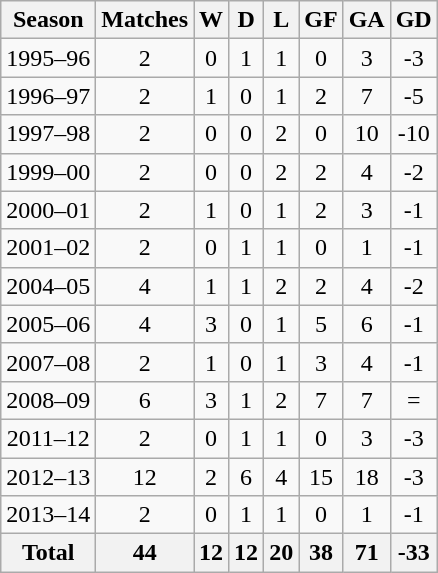<table class="wikitable sortable" style="text-align:center">
<tr>
<th>Season</th>
<th>Matches</th>
<th>W</th>
<th>D</th>
<th>L</th>
<th>GF</th>
<th>GA</th>
<th>GD</th>
</tr>
<tr>
<td>1995–96</td>
<td>2</td>
<td>0</td>
<td>1</td>
<td>1</td>
<td>0</td>
<td>3</td>
<td>-3</td>
</tr>
<tr>
<td>1996–97</td>
<td>2</td>
<td>1</td>
<td>0</td>
<td>1</td>
<td>2</td>
<td>7</td>
<td>-5</td>
</tr>
<tr>
<td>1997–98</td>
<td>2</td>
<td>0</td>
<td>0</td>
<td>2</td>
<td>0</td>
<td>10</td>
<td>-10</td>
</tr>
<tr>
<td>1999–00</td>
<td>2</td>
<td>0</td>
<td>0</td>
<td>2</td>
<td>2</td>
<td>4</td>
<td>-2</td>
</tr>
<tr>
<td>2000–01</td>
<td>2</td>
<td>1</td>
<td>0</td>
<td>1</td>
<td>2</td>
<td>3</td>
<td>-1</td>
</tr>
<tr>
<td>2001–02</td>
<td>2</td>
<td>0</td>
<td>1</td>
<td>1</td>
<td>0</td>
<td>1</td>
<td>-1</td>
</tr>
<tr>
<td>2004–05</td>
<td>4</td>
<td>1</td>
<td>1</td>
<td>2</td>
<td>2</td>
<td>4</td>
<td>-2</td>
</tr>
<tr>
<td>2005–06</td>
<td>4</td>
<td>3</td>
<td>0</td>
<td>1</td>
<td>5</td>
<td>6</td>
<td>-1</td>
</tr>
<tr>
<td>2007–08</td>
<td>2</td>
<td>1</td>
<td>0</td>
<td>1</td>
<td>3</td>
<td>4</td>
<td>-1</td>
</tr>
<tr>
<td>2008–09</td>
<td>6</td>
<td>3</td>
<td>1</td>
<td>2</td>
<td>7</td>
<td>7</td>
<td>=</td>
</tr>
<tr>
<td>2011–12</td>
<td>2</td>
<td>0</td>
<td>1</td>
<td>1</td>
<td>0</td>
<td>3</td>
<td>-3</td>
</tr>
<tr>
<td>2012–13</td>
<td>12</td>
<td>2</td>
<td>6</td>
<td>4</td>
<td>15</td>
<td>18</td>
<td>-3</td>
</tr>
<tr>
<td>2013–14</td>
<td>2</td>
<td>0</td>
<td>1</td>
<td>1</td>
<td>0</td>
<td>1</td>
<td>-1</td>
</tr>
<tr>
<th>Total</th>
<th>44</th>
<th>12</th>
<th>12</th>
<th>20</th>
<th>38</th>
<th>71</th>
<th>-33</th>
</tr>
</table>
